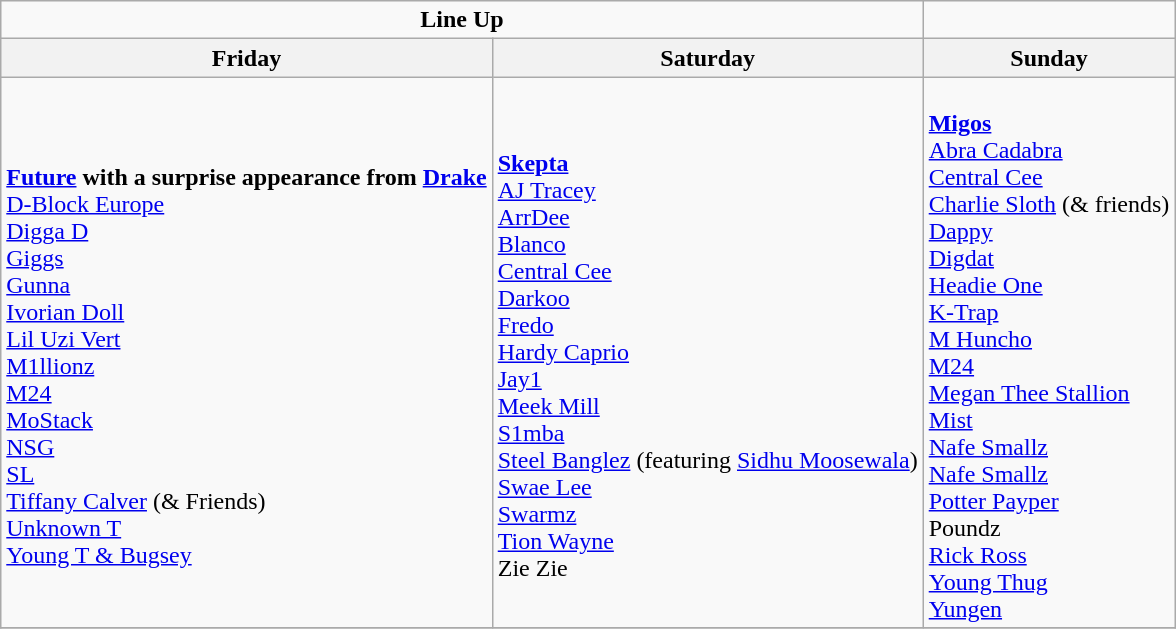<table class="wikitable">
<tr>
<td colspan="2" style="text-align:center;"><strong>Line Up</strong></td>
<td></td>
</tr>
<tr>
<th>Friday</th>
<th>Saturday</th>
<th>Sunday</th>
</tr>
<tr>
<td><br><strong><a href='#'>Future</a> with a surprise appearance from <a href='#'>Drake</a></strong>
<br><a href='#'>D-Block Europe</a>
<br><a href='#'>Digga D</a>
<br><a href='#'>Giggs</a>
<br><a href='#'>Gunna</a>
<br><a href='#'>Ivorian Doll</a>
<br><a href='#'>Lil Uzi Vert</a>
<br><a href='#'>M1llionz</a>
<br><a href='#'>M24</a>
<br><a href='#'>MoStack</a>
<br><a href='#'>NSG</a>
<br><a href='#'>SL</a>
<br><a href='#'>Tiffany Calver</a> (& Friends)
<br><a href='#'>Unknown T</a>
<br><a href='#'>Young T & Bugsey</a></td>
<td><br><strong><a href='#'>Skepta</a></strong>
<br><a href='#'>AJ Tracey</a>
<br><a href='#'>ArrDee</a> 
<br><a href='#'>Blanco</a>
<br><a href='#'>Central Cee</a>
<br><a href='#'>Darkoo</a>
<br><a href='#'>Fredo</a>
<br><a href='#'>Hardy Caprio</a>
<br><a href='#'>Jay1</a>
<br><a href='#'>Meek Mill</a>
<br><a href='#'>S1mba</a>
<br><a href='#'>Steel Banglez</a> (featuring <a href='#'>Sidhu Moosewala</a>)
<br><a href='#'>Swae Lee</a>
<br><a href='#'>Swarmz</a>
<br><a href='#'>Tion Wayne</a>
<br>Zie Zie</td>
<td><br><strong><a href='#'>Migos</a></strong>
<br><a href='#'>Abra Cadabra</a>
<br><a href='#'>Central Cee</a>
<br><a href='#'>Charlie Sloth</a> (& friends)
<br><a href='#'>Dappy</a>
<br><a href='#'>Digdat</a>
<br><a href='#'>Headie One</a>
<br><a href='#'>K-Trap</a>
<br><a href='#'>M Huncho</a>
<br><a href='#'>M24</a>
<br><a href='#'>Megan Thee Stallion</a>
<br><a href='#'>Mist</a>
<br><a href='#'>Nafe Smallz</a>
<br><a href='#'>Nafe Smallz</a>
<br><a href='#'>Potter Payper</a>
<br>Poundz
<br><a href='#'>Rick Ross</a>
<br><a href='#'>Young Thug</a>
<br><a href='#'>Yungen</a></td>
</tr>
<tr>
</tr>
</table>
